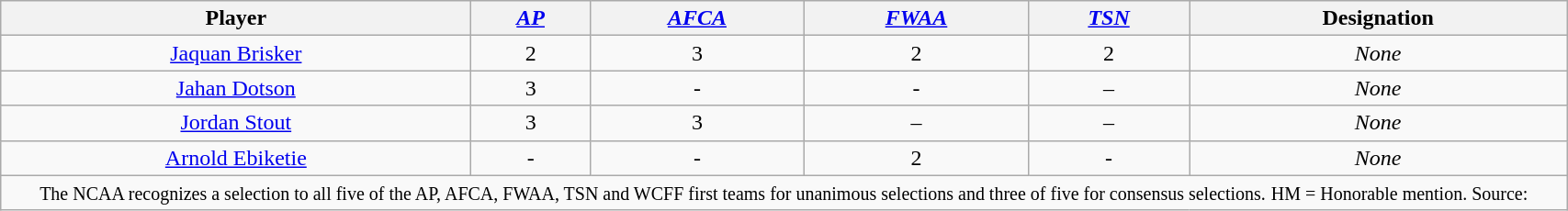<table class="wikitable" style="width: 90%;text-align: center;">
<tr>
<th style=>Player</th>
<th style=><a href='#'><em>AP</em></a></th>
<th style=><a href='#'><em>AFCA</em></a></th>
<th style=><a href='#'><em>FWAA</em></a></th>
<th style=><a href='#'><em>TSN</em></a></th>
<th style=>Designation</th>
</tr>
<tr align="center">
<td><a href='#'>Jaquan Brisker</a></td>
<td>2</td>
<td>3</td>
<td>2</td>
<td>2</td>
<td><em>None</em></td>
</tr>
<tr align="center">
<td><a href='#'>Jahan Dotson</a></td>
<td>3</td>
<td>-</td>
<td>-</td>
<td>–</td>
<td><em>None</em></td>
</tr>
<tr align="center">
<td><a href='#'>Jordan Stout</a></td>
<td>3</td>
<td>3</td>
<td>–</td>
<td>–</td>
<td><em>None</em></td>
</tr>
<tr align="center">
<td><a href='#'>Arnold Ebiketie</a></td>
<td>-</td>
<td>-</td>
<td>2</td>
<td>-</td>
<td><em>None</em></td>
</tr>
<tr align="center">
<td colspan=6><small>The NCAA recognizes a selection to all five of the AP, AFCA, FWAA, TSN and WCFF first teams for unanimous selections and three of five for consensus selections.</small> <small>HM = Honorable mention. Source: </small></td>
</tr>
</table>
